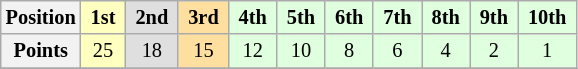<table class="wikitable" style="font-size:85%; text-align:center">
<tr>
<th>Position</th>
<td style="background:#ffffbf"> <strong>1st</strong> </td>
<td style="background:#dfdfdf"> <strong>2nd</strong> </td>
<td style="background:#ffdf9f"> <strong>3rd</strong> </td>
<td style="background:#dfffdf"> <strong>4th</strong> </td>
<td style="background:#dfffdf"> <strong>5th</strong> </td>
<td style="background:#dfffdf"> <strong>6th</strong> </td>
<td style="background:#dfffdf"> <strong>7th</strong> </td>
<td style="background:#dfffdf"> <strong>8th</strong> </td>
<td style="background:#dfffdf"> <strong>9th</strong> </td>
<td style="background:#dfffdf"> <strong>10th</strong> </td>
</tr>
<tr>
<th>Points</th>
<td style="background:#ffffbf">25</td>
<td style="background:#dfdfdf">18</td>
<td style="background:#ffdf9f">15</td>
<td style="background:#dfffdf">12</td>
<td style="background:#dfffdf">10</td>
<td style="background:#dfffdf">8</td>
<td style="background:#dfffdf">6</td>
<td style="background:#dfffdf">4</td>
<td style="background:#dfffdf">2</td>
<td style="background:#dfffdf">1</td>
</tr>
<tr>
</tr>
</table>
